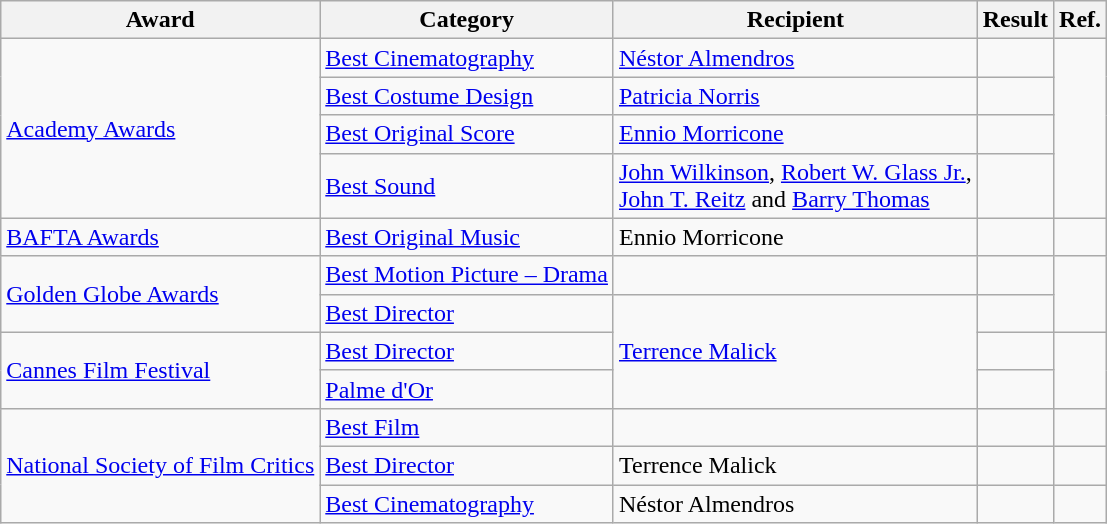<table class="wikitable plainrowheaders">
<tr>
<th scope="col">Award</th>
<th scope="col">Category</th>
<th scope="col">Recipient</th>
<th scope="col">Result</th>
<th scope="col">Ref.</th>
</tr>
<tr>
<td rowspan=4><a href='#'>Academy Awards</a></td>
<td><a href='#'>Best Cinematography</a></td>
<td><a href='#'>Néstor Almendros</a></td>
<td></td>
<td rowspan=4></td>
</tr>
<tr>
<td><a href='#'>Best Costume Design</a></td>
<td><a href='#'>Patricia Norris</a></td>
<td></td>
</tr>
<tr>
<td><a href='#'>Best Original Score</a></td>
<td><a href='#'>Ennio Morricone</a></td>
<td></td>
</tr>
<tr>
<td><a href='#'>Best Sound</a></td>
<td><a href='#'>John Wilkinson</a>, <a href='#'>Robert W. Glass Jr.</a>,<br><a href='#'>John T. Reitz</a> and <a href='#'>Barry Thomas</a></td>
<td></td>
</tr>
<tr>
<td><a href='#'>BAFTA Awards</a></td>
<td><a href='#'>Best Original Music</a></td>
<td>Ennio Morricone</td>
<td></td>
<td></td>
</tr>
<tr>
<td rowspan=2><a href='#'>Golden Globe Awards</a></td>
<td><a href='#'>Best Motion Picture – Drama</a></td>
<td></td>
<td></td>
<td rowspan=2></td>
</tr>
<tr>
<td><a href='#'>Best Director</a></td>
<td rowspan=3><a href='#'>Terrence Malick</a></td>
<td></td>
</tr>
<tr>
<td rowspan=2><a href='#'>Cannes Film Festival</a></td>
<td><a href='#'>Best Director</a></td>
<td></td>
<td rowspan=2></td>
</tr>
<tr>
<td><a href='#'>Palme d'Or</a></td>
<td></td>
</tr>
<tr>
<td rowspan=3><a href='#'>National Society of Film Critics</a></td>
<td><a href='#'>Best Film</a></td>
<td></td>
<td></td>
<td></td>
</tr>
<tr>
<td><a href='#'>Best Director</a></td>
<td>Terrence Malick</td>
<td></td>
<td></td>
</tr>
<tr>
<td><a href='#'>Best Cinematography</a></td>
<td>Néstor Almendros</td>
<td></td>
<td></td>
</tr>
</table>
